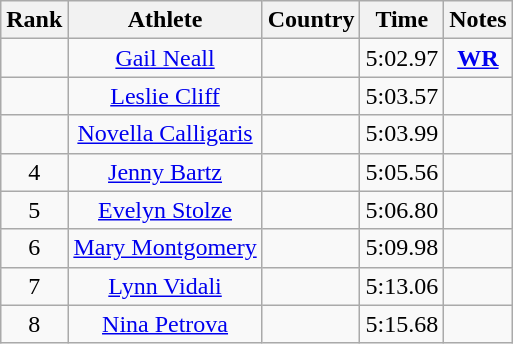<table class="wikitable sortable" style="text-align:center">
<tr>
<th>Rank</th>
<th>Athlete</th>
<th>Country</th>
<th>Time</th>
<th>Notes</th>
</tr>
<tr>
<td></td>
<td><a href='#'>Gail Neall</a></td>
<td align=left></td>
<td>5:02.97</td>
<td><strong><a href='#'>WR</a></strong></td>
</tr>
<tr>
<td></td>
<td><a href='#'>Leslie Cliff</a></td>
<td align=left></td>
<td>5:03.57</td>
<td><strong>  </strong></td>
</tr>
<tr>
<td></td>
<td><a href='#'>Novella Calligaris</a></td>
<td align=left></td>
<td>5:03.99</td>
<td><strong> </strong></td>
</tr>
<tr>
<td>4</td>
<td><a href='#'>Jenny Bartz</a></td>
<td align=left></td>
<td>5:05.56</td>
<td><strong> </strong></td>
</tr>
<tr>
<td>5</td>
<td><a href='#'>Evelyn Stolze</a></td>
<td align=left></td>
<td>5:06.80</td>
<td><strong> </strong></td>
</tr>
<tr>
<td>6</td>
<td><a href='#'>Mary Montgomery</a></td>
<td align=left></td>
<td>5:09.98</td>
<td><strong> </strong></td>
</tr>
<tr>
<td>7</td>
<td><a href='#'>Lynn Vidali</a></td>
<td align=left></td>
<td>5:13.06</td>
<td><strong> </strong></td>
</tr>
<tr>
<td>8</td>
<td><a href='#'>Nina Petrova</a></td>
<td align="left"></td>
<td>5:15.68</td>
<td><strong> </strong></td>
</tr>
</table>
